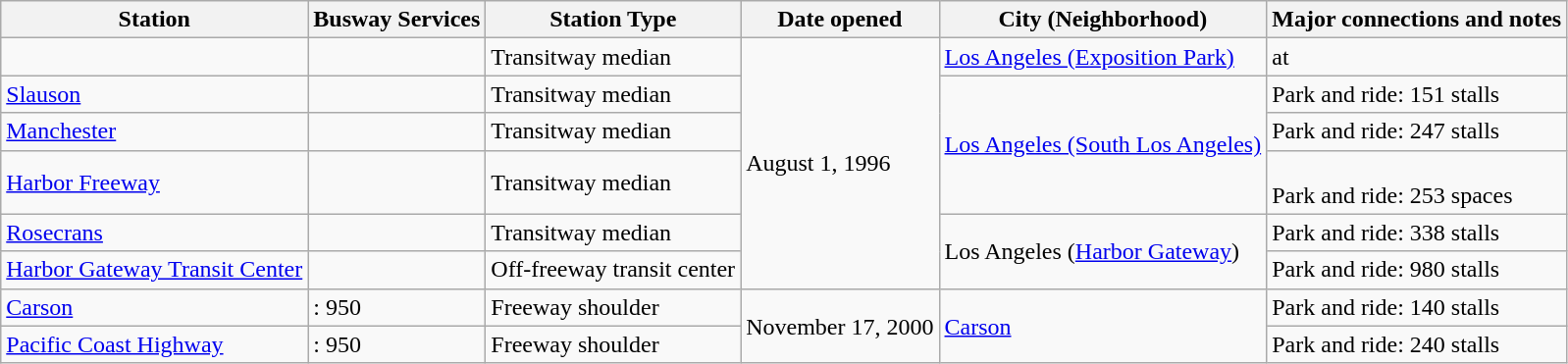<table class="wikitable">
<tr>
<th>Station</th>
<th>Busway Services</th>
<th>Station Type</th>
<th>Date opened</th>
<th>City (Neighborhood) </th>
<th>Major connections and notes</th>
</tr>
<tr>
<td></td>
<td></td>
<td>Transitway median</td>
<td rowspan="6">August 1, 1996</td>
<td rowspan="1"><a href='#'>Los Angeles (Exposition Park)</a></td>
<td> at </td>
</tr>
<tr>
<td><a href='#'>Slauson</a></td>
<td></td>
<td>Transitway median</td>
<td rowspan="3"><a href='#'>Los Angeles (South Los Angeles)</a></td>
<td>Park and ride: 151 stalls</td>
</tr>
<tr>
<td><a href='#'>Manchester</a></td>
<td></td>
<td>Transitway median</td>
<td>Park and ride: 247 stalls</td>
</tr>
<tr>
<td><a href='#'>Harbor Freeway</a></td>
<td></td>
<td>Transitway median</td>
<td><br>Park and ride: 253 spaces</td>
</tr>
<tr>
<td><a href='#'>Rosecrans</a></td>
<td></td>
<td>Transitway median</td>
<td rowspan="2">Los Angeles (<a href='#'>Harbor Gateway</a>)</td>
<td>Park and ride: 338 stalls</td>
</tr>
<tr>
<td><a href='#'>Harbor Gateway Transit Center</a></td>
<td></td>
<td>Off-freeway transit center</td>
<td>Park and ride: 980 stalls</td>
</tr>
<tr>
<td><a href='#'>Carson</a></td>
<td>: 950</td>
<td>Freeway shoulder</td>
<td rowspan="2">November 17, 2000</td>
<td rowspan="2"><a href='#'>Carson</a></td>
<td>Park and ride: 140 stalls</td>
</tr>
<tr>
<td><a href='#'>Pacific Coast Highway</a></td>
<td>: 950</td>
<td>Freeway shoulder</td>
<td>Park and ride: 240 stalls</td>
</tr>
</table>
